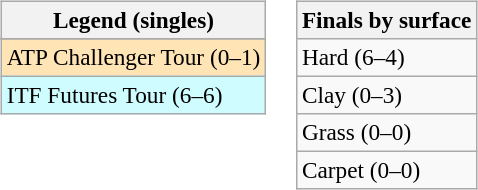<table>
<tr valign=top>
<td><br><table class=wikitable style=font-size:97%>
<tr>
<th>Legend (singles)</th>
</tr>
<tr bgcolor=e5d1cb>
</tr>
<tr bgcolor=moccasin>
<td>ATP Challenger Tour (0–1)</td>
</tr>
<tr bgcolor=cffcff>
<td>ITF Futures Tour (6–6)</td>
</tr>
</table>
</td>
<td><br><table class=wikitable style=font-size:97%>
<tr>
<th>Finals by surface</th>
</tr>
<tr>
<td>Hard (6–4)</td>
</tr>
<tr>
<td>Clay (0–3)</td>
</tr>
<tr>
<td>Grass (0–0)</td>
</tr>
<tr>
<td>Carpet (0–0)</td>
</tr>
</table>
</td>
</tr>
</table>
